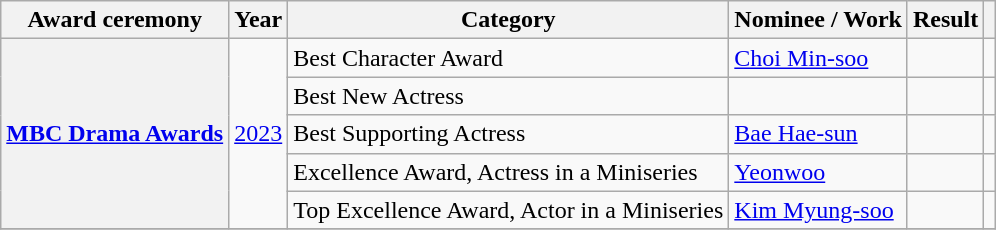<table class="wikitable plainrowheaders sortable">
<tr>
<th scope="col">Award ceremony </th>
<th scope="col">Year</th>
<th scope="col">Category </th>
<th scope="col">Nominee / Work</th>
<th scope="col">Result</th>
<th scope="col" class="unsortable"></th>
</tr>
<tr>
<th scope="row" rowspan="5"><a href='#'>MBC Drama Awards</a></th>
<td rowspan="5" style="text-align:center"><a href='#'>2023</a></td>
<td>Best Character Award</td>
<td><a href='#'>Choi Min-soo</a></td>
<td></td>
<td style="text-align:center"></td>
</tr>
<tr>
<td>Best New Actress</td>
<td></td>
<td></td>
<td style="text-align:center"></td>
</tr>
<tr>
<td>Best Supporting Actress</td>
<td><a href='#'>Bae Hae-sun</a></td>
<td></td>
<td style="text-align:center"></td>
</tr>
<tr>
<td>Excellence Award, Actress in a Miniseries</td>
<td><a href='#'>Yeonwoo</a></td>
<td></td>
<td style="text-align:center"></td>
</tr>
<tr>
<td>Top Excellence Award, Actor in a Miniseries</td>
<td><a href='#'>Kim Myung-soo</a></td>
<td></td>
<td style="text-align:center"></td>
</tr>
<tr>
</tr>
</table>
